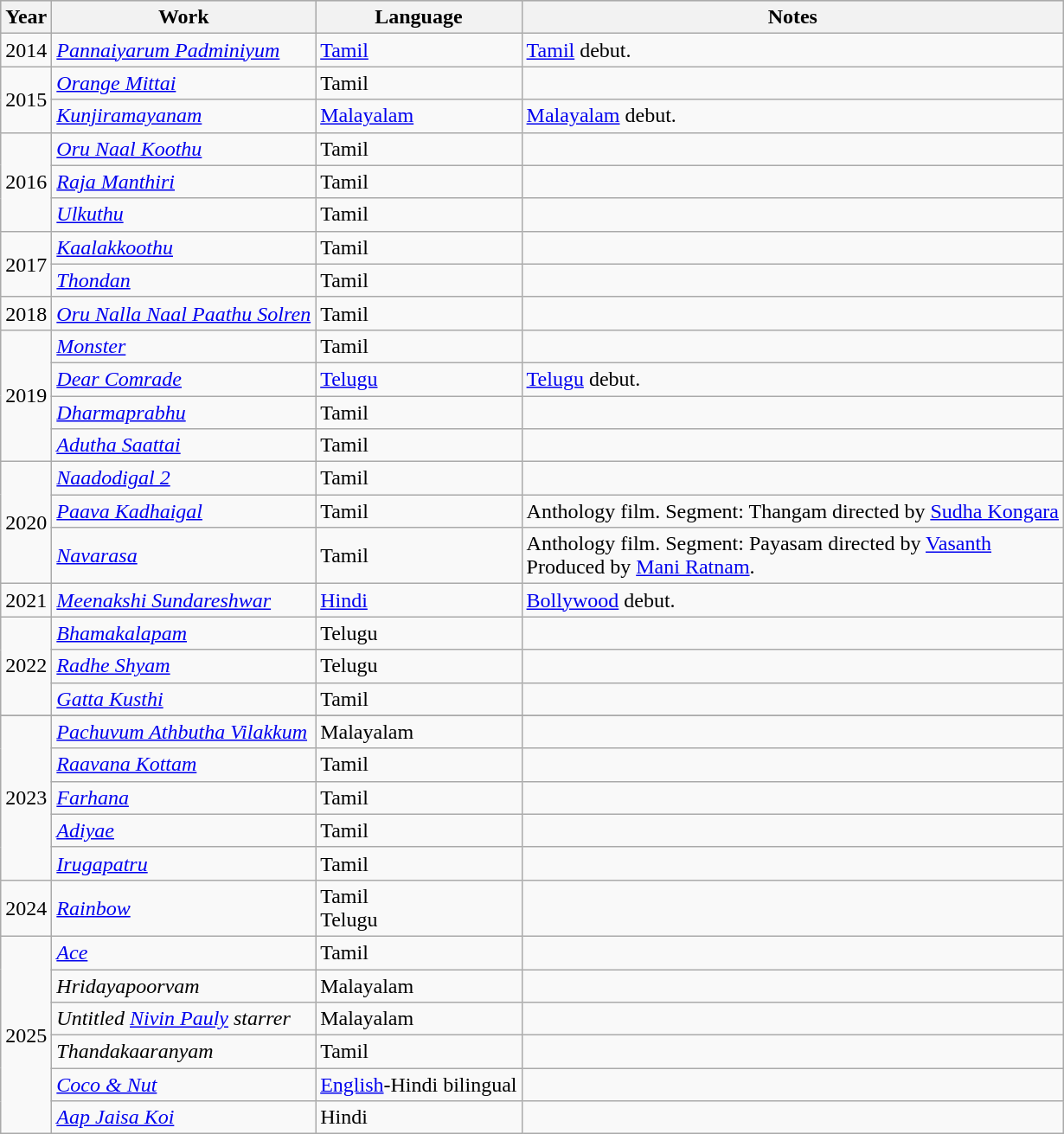<table class="wikitable sortable">
<tr style="background:#ccc; text-align:center;">
<th>Year</th>
<th>Work</th>
<th>Language</th>
<th>Notes</th>
</tr>
<tr>
<td>2014</td>
<td><em><a href='#'>Pannaiyarum Padminiyum</a></em></td>
<td><a href='#'>Tamil</a></td>
<td><a href='#'>Tamil</a> debut.</td>
</tr>
<tr>
<td rowspan="2">2015</td>
<td><em><a href='#'>Orange Mittai</a></em></td>
<td>Tamil</td>
<td></td>
</tr>
<tr>
<td><em><a href='#'>Kunjiramayanam</a></em></td>
<td><a href='#'>Malayalam</a></td>
<td><a href='#'>Malayalam</a> debut.</td>
</tr>
<tr>
<td rowspan="3">2016</td>
<td><em><a href='#'>Oru Naal Koothu</a></em></td>
<td>Tamil</td>
<td></td>
</tr>
<tr>
<td><em><a href='#'>Raja Manthiri</a></em></td>
<td>Tamil</td>
<td></td>
</tr>
<tr>
<td><em><a href='#'>Ulkuthu</a></em></td>
<td>Tamil</td>
<td></td>
</tr>
<tr>
<td rowspan="2">2017</td>
<td><em><a href='#'>Kaalakkoothu</a></em></td>
<td>Tamil</td>
<td></td>
</tr>
<tr>
<td><em><a href='#'>Thondan</a></em></td>
<td>Tamil</td>
<td></td>
</tr>
<tr>
<td>2018</td>
<td><em><a href='#'>Oru Nalla Naal Paathu Solren</a></em></td>
<td>Tamil</td>
<td></td>
</tr>
<tr>
<td rowspan="4">2019</td>
<td><em><a href='#'>Monster</a></em></td>
<td>Tamil</td>
<td></td>
</tr>
<tr>
<td><em><a href='#'>Dear Comrade</a></em></td>
<td><a href='#'>Telugu</a></td>
<td><a href='#'>Telugu</a> debut.</td>
</tr>
<tr>
<td><em><a href='#'>Dharmaprabhu</a></em></td>
<td>Tamil</td>
<td></td>
</tr>
<tr>
<td><em><a href='#'>Adutha Saattai</a></em></td>
<td>Tamil</td>
<td></td>
</tr>
<tr>
<td rowspan="3">2020</td>
<td><em><a href='#'>Naadodigal 2</a></em></td>
<td>Tamil</td>
<td></td>
</tr>
<tr>
<td><em><a href='#'>Paava Kadhaigal</a></em></td>
<td>Tamil</td>
<td>Anthology film. Segment: Thangam directed by <a href='#'>Sudha Kongara</a></td>
</tr>
<tr>
<td><em><a href='#'>Navarasa</a></em></td>
<td>Tamil</td>
<td>Anthology film. Segment: Payasam directed by <a href='#'>Vasanth</a><br> Produced by <a href='#'>Mani Ratnam</a>.</td>
</tr>
<tr>
<td>2021</td>
<td><em><a href='#'>Meenakshi Sundareshwar</a></em></td>
<td><a href='#'>Hindi</a></td>
<td><a href='#'>Bollywood</a> debut.</td>
</tr>
<tr>
<td rowspan="3">2022</td>
<td><em><a href='#'>Bhamakalapam</a></em></td>
<td>Telugu</td>
<td></td>
</tr>
<tr>
<td><em><a href='#'>Radhe Shyam</a></em></td>
<td>Telugu</td>
<td></td>
</tr>
<tr>
<td><em><a href='#'>Gatta Kusthi</a></em></td>
<td>Tamil</td>
<td></td>
</tr>
<tr>
</tr>
<tr>
<td rowspan="5">2023</td>
<td><em><a href='#'>Pachuvum Athbutha Vilakkum</a></em></td>
<td>Malayalam</td>
<td></td>
</tr>
<tr>
<td><em><a href='#'>Raavana Kottam</a></em></td>
<td>Tamil</td>
<td></td>
</tr>
<tr>
<td><em><a href='#'>Farhana</a></em></td>
<td>Tamil</td>
<td></td>
</tr>
<tr>
<td><em><a href='#'>Adiyae</a></em></td>
<td>Tamil</td>
<td></td>
</tr>
<tr>
<td><em><a href='#'>Irugapatru</a></em></td>
<td>Tamil</td>
<td></td>
</tr>
<tr>
<td>2024</td>
<td><em><a href='#'>Rainbow</a></em></td>
<td>Tamil<br>Telugu</td>
<td></td>
</tr>
<tr>
<td rowspan="6">2025</td>
<td><em><a href='#'>Ace</a></em></td>
<td>Tamil</td>
<td></td>
</tr>
<tr>
<td><em>Hridayapoorvam</em></td>
<td>Malayalam</td>
<td></td>
</tr>
<tr>
<td><em>Untitled <a href='#'>Nivin Pauly</a> starrer</em></td>
<td>Malayalam</td>
<td></td>
</tr>
<tr>
<td><em>Thandakaaranyam</em></td>
<td>Tamil</td>
<td></td>
</tr>
<tr>
<td><em><a href='#'>Coco & Nut</a></em></td>
<td><a href='#'>English</a>-Hindi bilingual</td>
<td></td>
</tr>
<tr>
<td><em><a href='#'>Aap Jaisa Koi</a></em></td>
<td>Hindi</td>
<td></td>
</tr>
</table>
